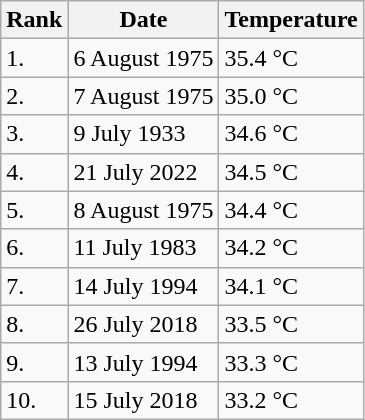<table class="wikitable sortable">
<tr>
<th>Rank</th>
<th>Date</th>
<th>Temperature</th>
</tr>
<tr>
<td>1.</td>
<td>6 August 1975</td>
<td>35.4 °C</td>
</tr>
<tr>
<td>2.</td>
<td>7 August 1975</td>
<td>35.0 °C</td>
</tr>
<tr>
<td>3.</td>
<td>9 July 1933</td>
<td>34.6 °C</td>
</tr>
<tr>
<td>4.</td>
<td>21 July 2022</td>
<td>34.5 °C</td>
</tr>
<tr>
<td>5.</td>
<td>8 August 1975</td>
<td>34.4 °C</td>
</tr>
<tr>
<td>6.</td>
<td>11 July 1983</td>
<td>34.2 °C</td>
</tr>
<tr>
<td>7.</td>
<td>14 July 1994</td>
<td>34.1 °C</td>
</tr>
<tr>
<td>8.</td>
<td>26 July 2018</td>
<td>33.5 °C</td>
</tr>
<tr>
<td>9.</td>
<td>13 July 1994</td>
<td>33.3 °C</td>
</tr>
<tr>
<td>10.</td>
<td>15 July 2018</td>
<td>33.2 °C</td>
</tr>
</table>
